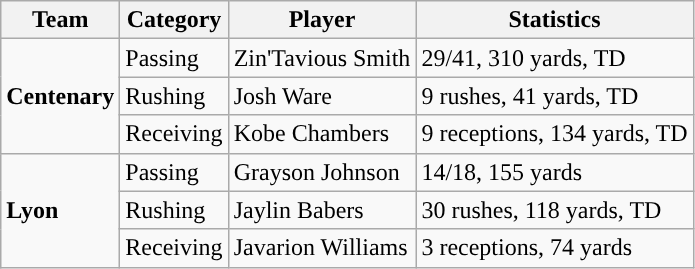<table class="wikitable" style="float: left;">
<tr>
<th>Team</th>
<th>Category</th>
<th>Player</th>
<th>Statistics</th>
</tr>
<tr>
<td rowspan=3><strong>Centenary</strong></td>
<td>Passing</td>
<td>Zin'Tavious Smith</td>
<td>29/41, 310 yards, TD</td>
</tr>
<tr>
<td>Rushing</td>
<td>Josh Ware</td>
<td>9 rushes, 41 yards, TD</td>
</tr>
<tr>
<td>Receiving</td>
<td>Kobe Chambers</td>
<td>9 receptions, 134 yards, TD</td>
</tr>
<tr>
<td rowspan=3><strong>Lyon</strong></td>
<td>Passing</td>
<td>Grayson Johnson</td>
<td>14/18, 155 yards</td>
</tr>
<tr>
<td>Rushing</td>
<td>Jaylin Babers</td>
<td>30 rushes, 118 yards, TD</td>
</tr>
<tr>
<td>Receiving</td>
<td>Javarion Williams</td>
<td>3 receptions, 74 yards</td>
</tr>
</table>
